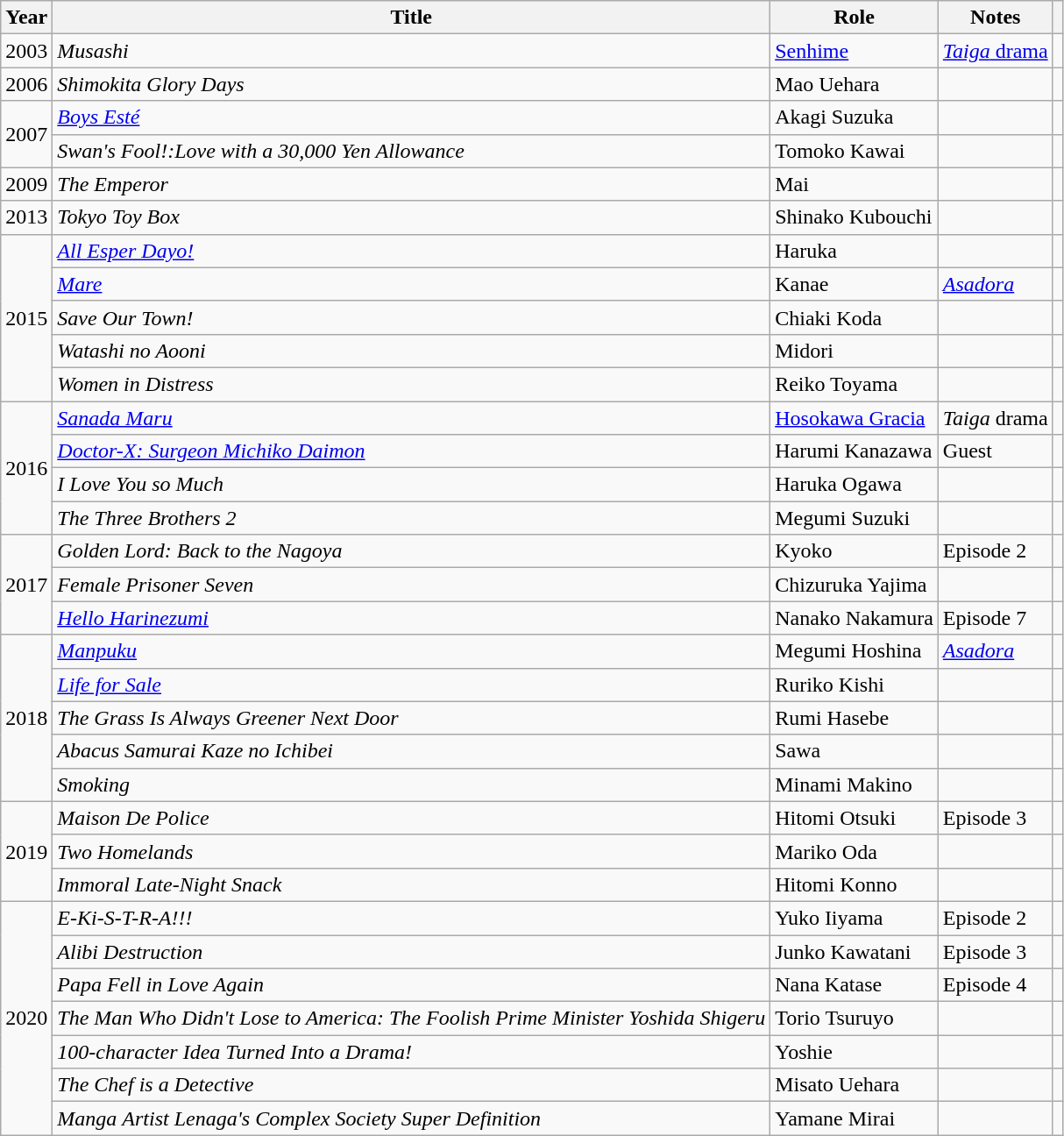<table class="wikitable">
<tr>
<th>Year</th>
<th>Title</th>
<th>Role</th>
<th>Notes</th>
<th></th>
</tr>
<tr>
<td>2003</td>
<td><em>Musashi</em></td>
<td><a href='#'>Senhime</a></td>
<td><a href='#'><em>Taiga</em> drama</a></td>
<td></td>
</tr>
<tr>
<td>2006</td>
<td><em>Shimokita Glory Days</em></td>
<td>Mao Uehara</td>
<td></td>
<td></td>
</tr>
<tr>
<td rowspan="2">2007</td>
<td><em><a href='#'>Boys Esté</a></em></td>
<td>Akagi Suzuka</td>
<td></td>
<td></td>
</tr>
<tr>
<td><em>Swan's Fool!:Love with a 30,000 Yen Allowance</em></td>
<td>Tomoko Kawai</td>
<td></td>
<td></td>
</tr>
<tr>
<td>2009</td>
<td><em>The Emperor</em></td>
<td>Mai</td>
<td></td>
<td></td>
</tr>
<tr>
<td>2013</td>
<td><em>Tokyo Toy Box</em></td>
<td>Shinako Kubouchi</td>
<td></td>
<td></td>
</tr>
<tr>
<td rowspan="5">2015</td>
<td><em><a href='#'>All Esper Dayo!</a></em></td>
<td>Haruka</td>
<td></td>
<td></td>
</tr>
<tr>
<td><em><a href='#'>Mare</a></em></td>
<td>Kanae</td>
<td><em><a href='#'>Asadora</a></em></td>
<td></td>
</tr>
<tr>
<td><em>Save Our Town!</em></td>
<td>Chiaki Koda</td>
<td></td>
<td></td>
</tr>
<tr>
<td><em>Watashi no Aooni</em></td>
<td>Midori</td>
<td></td>
<td></td>
</tr>
<tr>
<td><em>Women in Distress</em></td>
<td>Reiko Toyama</td>
<td></td>
<td></td>
</tr>
<tr>
<td rowspan="4">2016</td>
<td><em><a href='#'>Sanada Maru</a></em></td>
<td><a href='#'>Hosokawa Gracia</a></td>
<td><em>Taiga</em> drama</td>
<td></td>
</tr>
<tr>
<td><em><a href='#'>Doctor-X: Surgeon Michiko Daimon</a></em></td>
<td>Harumi Kanazawa</td>
<td>Guest</td>
<td></td>
</tr>
<tr>
<td><em>I Love You so Much</em></td>
<td>Haruka Ogawa</td>
<td></td>
<td></td>
</tr>
<tr>
<td><em>The Three Brothers 2</em></td>
<td>Megumi Suzuki</td>
<td></td>
<td></td>
</tr>
<tr>
<td rowspan="3">2017</td>
<td><em>Golden Lord: Back to the Nagoya</em></td>
<td>Kyoko</td>
<td>Episode 2</td>
<td></td>
</tr>
<tr>
<td><em>Female Prisoner Seven</em></td>
<td>Chizuruka Yajima</td>
<td></td>
<td></td>
</tr>
<tr>
<td><em><a href='#'>Hello Harinezumi</a></em></td>
<td>Nanako Nakamura</td>
<td>Episode 7</td>
<td></td>
</tr>
<tr>
<td rowspan="5">2018</td>
<td><em><a href='#'>Manpuku</a></em></td>
<td>Megumi Hoshina</td>
<td><em><a href='#'>Asadora</a></em></td>
<td></td>
</tr>
<tr>
<td><em><a href='#'>Life for Sale</a></em></td>
<td>Ruriko Kishi</td>
<td></td>
<td></td>
</tr>
<tr>
<td><em>The Grass Is Always Greener Next Door</em></td>
<td>Rumi Hasebe</td>
<td></td>
<td></td>
</tr>
<tr>
<td><em>Abacus Samurai Kaze no Ichibei</em></td>
<td>Sawa</td>
<td></td>
<td></td>
</tr>
<tr>
<td><em>Smoking</em></td>
<td>Minami Makino</td>
<td></td>
<td></td>
</tr>
<tr>
<td rowspan="3">2019</td>
<td><em>Maison De Police</em></td>
<td>Hitomi Otsuki</td>
<td>Episode 3</td>
<td></td>
</tr>
<tr>
<td><em>Two Homelands</em></td>
<td>Mariko Oda</td>
<td></td>
<td></td>
</tr>
<tr>
<td><em>Immoral Late-Night Snack</em></td>
<td>Hitomi Konno</td>
<td></td>
<td></td>
</tr>
<tr>
<td rowspan="7">2020</td>
<td><em>E-Ki-S-T-R-A!!!</em></td>
<td>Yuko Iiyama</td>
<td>Episode 2</td>
<td></td>
</tr>
<tr>
<td><em>Alibi Destruction</em></td>
<td>Junko Kawatani</td>
<td>Episode 3</td>
<td></td>
</tr>
<tr>
<td><em>Papa</em> <em>Fell in Love Again</em></td>
<td>Nana Katase</td>
<td>Episode 4</td>
<td></td>
</tr>
<tr>
<td><em>The Man Who Didn't Lose to America: The Foolish Prime Minister Yoshida Shigeru</em></td>
<td>Torio Tsuruyo</td>
<td></td>
<td></td>
</tr>
<tr>
<td><em>100-character Idea Turned Into a Drama!</em></td>
<td>Yoshie</td>
<td></td>
<td></td>
</tr>
<tr>
<td><em>The Chef is a Detective</em></td>
<td>Misato Uehara</td>
<td></td>
<td></td>
</tr>
<tr>
<td><em>Manga</em> <em>Artist Lenaga's Complex Society Super Definition</em></td>
<td>Yamane Mirai</td>
<td></td>
<td></td>
</tr>
</table>
